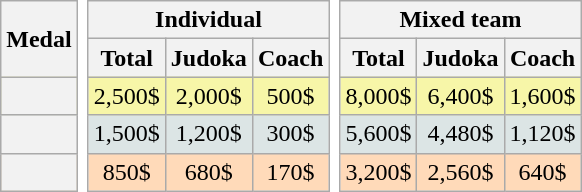<table class=wikitable style="border: none; background: none; text-align:center;">
<tr>
<th rowspan=2>Medal</th>
<td rowspan=5 style="width:1; border: none; background: none;"></td>
<th colspan=3>Individual</th>
<td rowspan=5 style="width:1; border: none; background: none;"></td>
<th colspan=3>Mixed team</th>
</tr>
<tr>
<th>Total</th>
<th>Judoka</th>
<th>Coach</th>
<th>Total</th>
<th>Judoka</th>
<th>Coach</th>
</tr>
<tr bgcolor=F7F6A8>
<th></th>
<td>2,500$</td>
<td>2,000$</td>
<td>500$</td>
<td>8,000$</td>
<td>6,400$</td>
<td>1,600$</td>
</tr>
<tr bgcolor=DCE5E5>
<th></th>
<td>1,500$</td>
<td>1,200$</td>
<td>300$</td>
<td>5,600$</td>
<td>4,480$</td>
<td>1,120$</td>
</tr>
<tr bgcolor=FFDAB9>
<th></th>
<td>850$</td>
<td>680$</td>
<td>170$</td>
<td>3,200$</td>
<td>2,560$</td>
<td>640$</td>
</tr>
</table>
